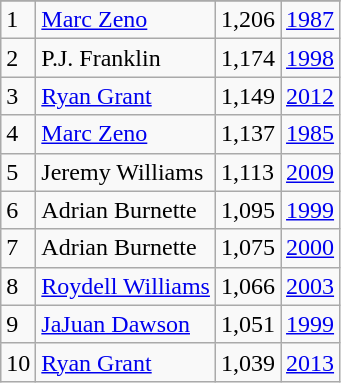<table class="wikitable">
<tr>
</tr>
<tr>
<td>1</td>
<td><a href='#'>Marc Zeno</a></td>
<td>1,206</td>
<td><a href='#'>1987</a></td>
</tr>
<tr>
<td>2</td>
<td>P.J. Franklin</td>
<td>1,174</td>
<td><a href='#'>1998</a></td>
</tr>
<tr>
<td>3</td>
<td><a href='#'>Ryan Grant</a></td>
<td>1,149</td>
<td><a href='#'>2012</a></td>
</tr>
<tr>
<td>4</td>
<td><a href='#'>Marc Zeno</a></td>
<td>1,137</td>
<td><a href='#'>1985</a></td>
</tr>
<tr>
<td>5</td>
<td>Jeremy Williams</td>
<td>1,113</td>
<td><a href='#'>2009</a></td>
</tr>
<tr>
<td>6</td>
<td>Adrian Burnette</td>
<td>1,095</td>
<td><a href='#'>1999</a></td>
</tr>
<tr>
<td>7</td>
<td>Adrian Burnette</td>
<td>1,075</td>
<td><a href='#'>2000</a></td>
</tr>
<tr>
<td>8</td>
<td><a href='#'>Roydell Williams</a></td>
<td>1,066</td>
<td><a href='#'>2003</a></td>
</tr>
<tr>
<td>9</td>
<td><a href='#'>JaJuan Dawson</a></td>
<td>1,051</td>
<td><a href='#'>1999</a></td>
</tr>
<tr>
<td>10</td>
<td><a href='#'>Ryan Grant</a></td>
<td>1,039</td>
<td><a href='#'>2013</a></td>
</tr>
</table>
